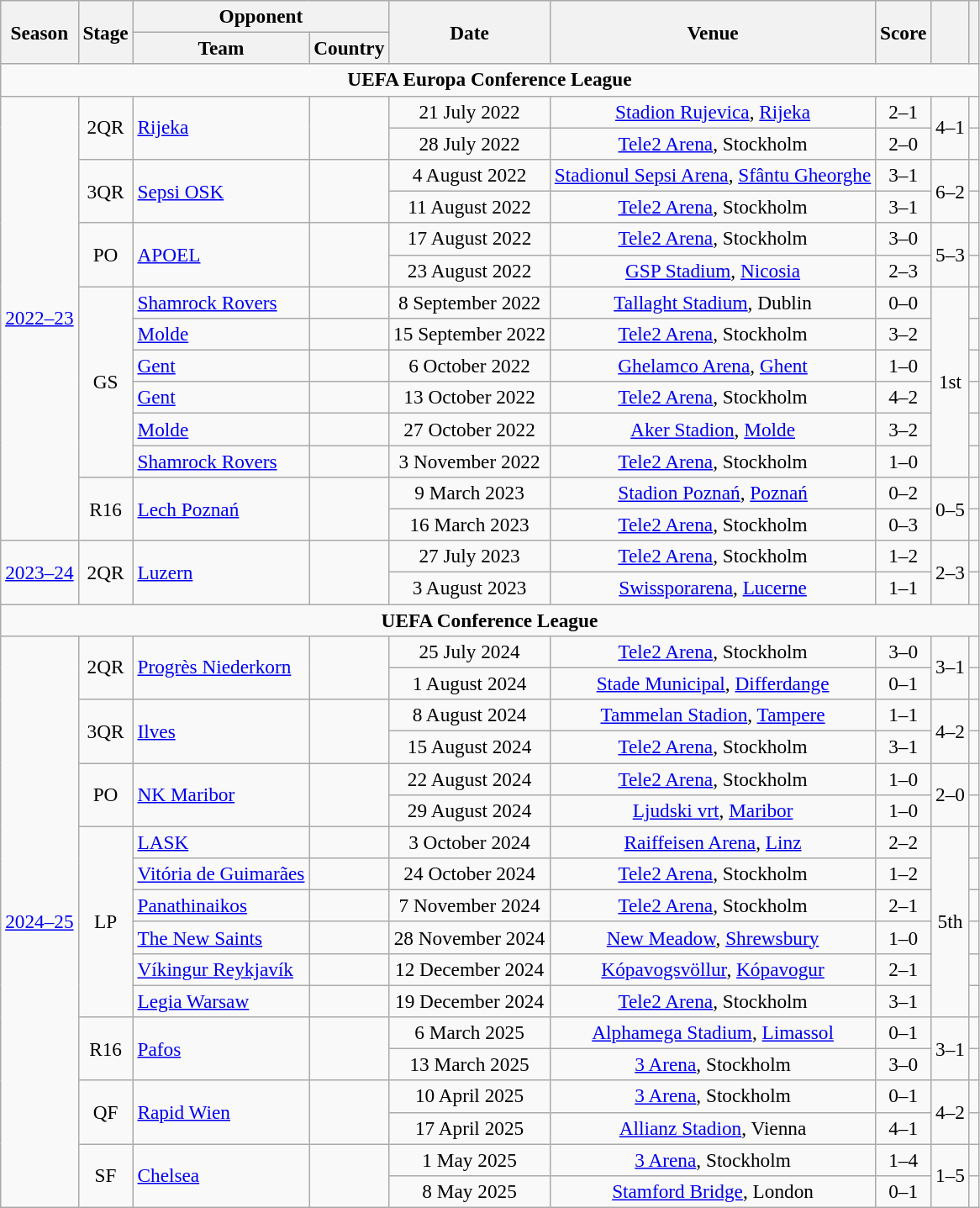<table class="wikitable" style="text-align: center; font-size: 97%;">
<tr>
<th rowspan=2>Season</th>
<th rowspan=2>Stage</th>
<th scope="col" colspan=2>Opponent</th>
<th scope="col" rowspan=2>Date</th>
<th scope="col" rowspan=2>Venue</th>
<th scope="col" rowspan=2>Score</th>
<th scope="col" rowspan=2></th>
<th scope="col" rowspan=2></th>
</tr>
<tr>
<th scope="col">Team</th>
<th scope="col">Country</th>
</tr>
<tr>
<td colspan="9" style="text-align:center;"><strong>UEFA Europa Conference League</strong></td>
</tr>
<tr>
<td rowspan=14><a href='#'>2022–23</a></td>
<td rowspan=2>2QR</td>
<td rowspan=2 align=left><a href='#'>Rijeka</a></td>
<td rowspan=2 align=left></td>
<td>21 July 2022</td>
<td><a href='#'>Stadion Rujevica</a>, <a href='#'>Rijeka</a></td>
<td>2–1</td>
<td rowspan=2>4–1</td>
<td></td>
</tr>
<tr>
<td>28 July 2022</td>
<td><a href='#'>Tele2 Arena</a>, Stockholm</td>
<td>2–0</td>
<td></td>
</tr>
<tr>
<td rowspan=2>3QR</td>
<td rowspan=2 align=left><a href='#'>Sepsi OSK</a></td>
<td rowspan=2 align=left></td>
<td>4 August 2022</td>
<td><a href='#'>Stadionul Sepsi Arena</a>, <a href='#'>Sfântu Gheorghe</a></td>
<td>3–1</td>
<td rowspan=2>6–2</td>
<td></td>
</tr>
<tr>
<td>11 August 2022</td>
<td><a href='#'>Tele2 Arena</a>, Stockholm</td>
<td>3–1</td>
<td></td>
</tr>
<tr>
<td rowspan=2>PO</td>
<td rowspan=2 align=left><a href='#'>APOEL</a></td>
<td rowspan=2 align=left></td>
<td>17 August 2022</td>
<td><a href='#'>Tele2 Arena</a>, Stockholm</td>
<td>3–0</td>
<td rowspan=2>5–3</td>
<td></td>
</tr>
<tr>
<td>23 August 2022</td>
<td><a href='#'>GSP Stadium</a>, <a href='#'>Nicosia</a></td>
<td>2–3</td>
<td></td>
</tr>
<tr>
<td rowspan=6>GS</td>
<td align=left><a href='#'>Shamrock Rovers</a></td>
<td align=left></td>
<td>8 September 2022</td>
<td><a href='#'>Tallaght Stadium</a>, Dublin</td>
<td>0–0</td>
<td rowspan=6>1st</td>
<td></td>
</tr>
<tr>
<td align=left><a href='#'>Molde</a></td>
<td align=left></td>
<td>15 September 2022</td>
<td><a href='#'>Tele2 Arena</a>, Stockholm</td>
<td>3–2</td>
<td></td>
</tr>
<tr>
<td align=left><a href='#'>Gent</a></td>
<td align=left></td>
<td>6 October 2022</td>
<td><a href='#'>Ghelamco Arena</a>, <a href='#'>Ghent</a></td>
<td>1–0</td>
<td></td>
</tr>
<tr>
<td align=left><a href='#'>Gent</a></td>
<td align=left></td>
<td>13 October 2022</td>
<td><a href='#'>Tele2 Arena</a>, Stockholm</td>
<td>4–2</td>
<td></td>
</tr>
<tr>
<td align=left><a href='#'>Molde</a></td>
<td align=left></td>
<td>27 October 2022</td>
<td><a href='#'>Aker Stadion</a>, <a href='#'>Molde</a></td>
<td>3–2</td>
<td></td>
</tr>
<tr>
<td align=left><a href='#'>Shamrock Rovers</a></td>
<td align=left></td>
<td>3 November 2022</td>
<td><a href='#'>Tele2 Arena</a>, Stockholm</td>
<td>1–0</td>
<td></td>
</tr>
<tr>
<td rowspan=2>R16</td>
<td rowspan=2 align=left><a href='#'>Lech Poznań</a></td>
<td rowspan=2 align=left></td>
<td>9 March 2023</td>
<td><a href='#'>Stadion Poznań</a>, <a href='#'>Poznań</a></td>
<td>0–2</td>
<td rowspan=2>0–5</td>
<td></td>
</tr>
<tr>
<td>16 March 2023</td>
<td><a href='#'>Tele2 Arena</a>, Stockholm</td>
<td>0–3</td>
<td></td>
</tr>
<tr>
<td rowspan=2><a href='#'>2023–24</a></td>
<td rowspan=2>2QR</td>
<td rowspan=2 align=left><a href='#'>Luzern</a></td>
<td rowspan=2 align=left></td>
<td>27 July 2023</td>
<td><a href='#'>Tele2 Arena</a>, Stockholm</td>
<td>1–2</td>
<td rowspan=2>2–3</td>
<td></td>
</tr>
<tr>
<td>3 August 2023</td>
<td><a href='#'>Swissporarena</a>, <a href='#'>Lucerne</a></td>
<td>1–1</td>
<td></td>
</tr>
<tr>
<td colspan="9" style="text-align:center;"><strong>UEFA Conference League</strong></td>
</tr>
<tr>
<td rowspan=18><a href='#'>2024–25</a></td>
<td rowspan=2>2QR</td>
<td rowspan=2 align=left><a href='#'>Progrès Niederkorn</a></td>
<td rowspan=2 align=left></td>
<td>25 July 2024</td>
<td><a href='#'>Tele2 Arena</a>, Stockholm</td>
<td>3–0</td>
<td rowspan=2>3–1</td>
<td></td>
</tr>
<tr>
<td>1 August 2024</td>
<td><a href='#'>Stade Municipal</a>, <a href='#'>Differdange</a></td>
<td>0–1</td>
<td></td>
</tr>
<tr>
<td rowspan=2>3QR</td>
<td rowspan=2 align=left><a href='#'>Ilves</a></td>
<td rowspan=2 align=left></td>
<td>8 August 2024</td>
<td><a href='#'>Tammelan Stadion</a>, <a href='#'>Tampere</a></td>
<td>1–1</td>
<td rowspan=2>4–2</td>
<td></td>
</tr>
<tr>
<td>15 August 2024</td>
<td><a href='#'>Tele2 Arena</a>, Stockholm</td>
<td>3–1</td>
<td></td>
</tr>
<tr>
<td rowspan=2>PO</td>
<td rowspan=2 align=left><a href='#'>NK Maribor</a></td>
<td rowspan=2 align=left></td>
<td>22 August 2024</td>
<td><a href='#'>Tele2 Arena</a>, Stockholm</td>
<td>1–0</td>
<td rowspan=2>2–0</td>
<td></td>
</tr>
<tr>
<td>29 August 2024</td>
<td><a href='#'>Ljudski vrt</a>, <a href='#'>Maribor</a></td>
<td>1–0</td>
<td></td>
</tr>
<tr>
<td rowspan=6>LP</td>
<td align=left><a href='#'>LASK</a></td>
<td align=left></td>
<td>3 October 2024</td>
<td><a href='#'>Raiffeisen Arena</a>, <a href='#'>Linz</a></td>
<td>2–2</td>
<td rowspan=6>5th</td>
<td></td>
</tr>
<tr>
<td align=left><a href='#'>Vitória de Guimarães</a></td>
<td align=left></td>
<td>24 October 2024</td>
<td><a href='#'>Tele2 Arena</a>, Stockholm</td>
<td>1–2</td>
<td></td>
</tr>
<tr>
<td align=left><a href='#'>Panathinaikos</a></td>
<td align=left></td>
<td>7 November 2024</td>
<td><a href='#'>Tele2 Arena</a>, Stockholm</td>
<td>2–1</td>
<td></td>
</tr>
<tr>
<td align=left><a href='#'>The New Saints</a></td>
<td align=left></td>
<td>28 November 2024</td>
<td><a href='#'>New Meadow</a>, <a href='#'>Shrewsbury</a></td>
<td>1–0</td>
<td></td>
</tr>
<tr>
<td align=left><a href='#'>Víkingur Reykjavík</a></td>
<td align=left></td>
<td>12 December 2024</td>
<td><a href='#'>Kópavogsvöllur</a>, <a href='#'>Kópavogur</a></td>
<td>2–1</td>
<td></td>
</tr>
<tr>
<td align=left><a href='#'>Legia Warsaw</a></td>
<td align=left></td>
<td>19 December 2024</td>
<td><a href='#'>Tele2 Arena</a>, Stockholm</td>
<td>3–1</td>
<td></td>
</tr>
<tr>
<td rowspan=2>R16</td>
<td rowspan=2 align=left><a href='#'>Pafos</a></td>
<td rowspan=2 align=left></td>
<td>6 March 2025</td>
<td><a href='#'>Alphamega Stadium</a>, <a href='#'>Limassol</a></td>
<td>0–1</td>
<td rowspan=2>3–1</td>
<td></td>
</tr>
<tr>
<td>13 March 2025</td>
<td><a href='#'>3 Arena</a>, Stockholm</td>
<td>3–0</td>
<td></td>
</tr>
<tr>
<td rowspan=2>QF</td>
<td rowspan=2 align=left><a href='#'>Rapid Wien</a></td>
<td rowspan=2 align=left></td>
<td>10 April 2025</td>
<td><a href='#'>3 Arena</a>, Stockholm</td>
<td>0–1</td>
<td rowspan=2>4–2</td>
<td></td>
</tr>
<tr>
<td>17 April 2025</td>
<td><a href='#'>Allianz Stadion</a>, Vienna</td>
<td>4–1 </td>
<td></td>
</tr>
<tr>
<td rowspan=2>SF</td>
<td rowspan=2 align=left><a href='#'>Chelsea</a></td>
<td rowspan=2 align=left></td>
<td>1 May 2025</td>
<td><a href='#'>3 Arena</a>, Stockholm</td>
<td>1–4</td>
<td rowspan=2>1–5</td>
<td></td>
</tr>
<tr>
<td>8 May 2025</td>
<td><a href='#'>Stamford Bridge</a>, London</td>
<td>0–1</td>
<td></td>
</tr>
</table>
